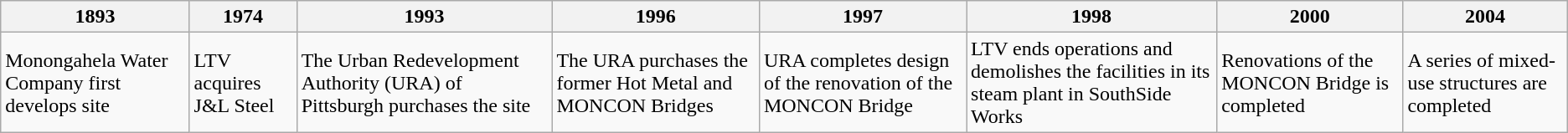<table class="wikitable">
<tr>
<th>1893</th>
<th>1974</th>
<th>1993</th>
<th>1996</th>
<th>1997</th>
<th>1998</th>
<th>2000</th>
<th>2004</th>
</tr>
<tr>
<td>Monongahela Water Company first develops site</td>
<td>LTV acquires J&L Steel</td>
<td>The Urban Redevelopment Authority (URA) of Pittsburgh purchases the site</td>
<td>The URA purchases the former Hot Metal and MONCON Bridges</td>
<td>URA completes design of the renovation of the MONCON Bridge</td>
<td>LTV ends operations and demolishes the facilities in its steam plant in SouthSide Works</td>
<td>Renovations of the MONCON Bridge is completed</td>
<td>A series of mixed-use structures are completed</td>
</tr>
</table>
